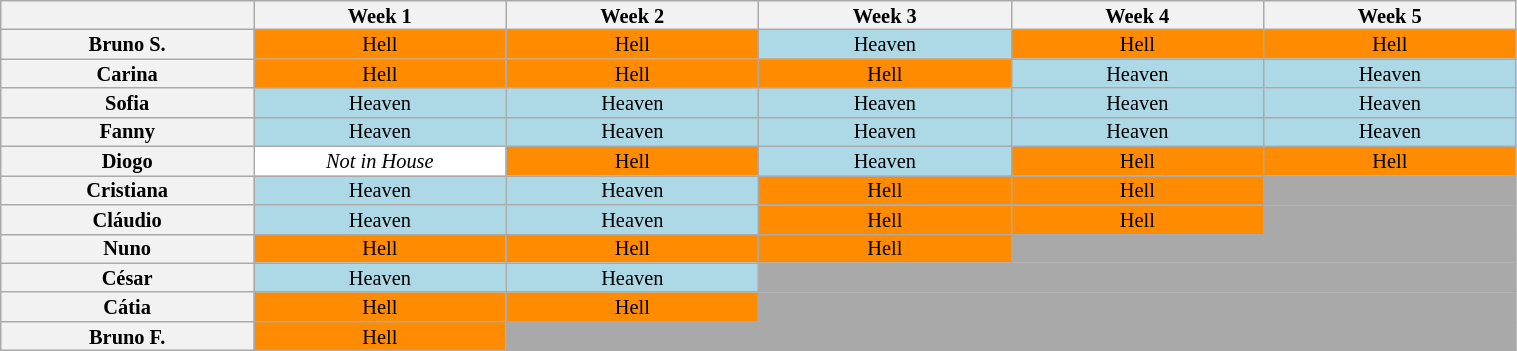<table class="wikitable" style="text-align:center; font-size:85%; line-height:13px; width:80%;">
<tr>
<th style="width: 6%;"></th>
<th style="width: 6%;">Week 1</th>
<th style="width: 6%;">Week 2</th>
<th style="width: 6%;">Week 3</th>
<th style="width: 6%;">Week 4</th>
<th style="width: 6%;">Week 5</th>
</tr>
<tr>
<th>Bruno S.</th>
<td bgcolor="darkorange">Hell</td>
<td bgcolor="darkorange">Hell</td>
<td bgcolor="lightblue">Heaven</td>
<td bgcolor="darkorange">Hell</td>
<td bgcolor="darkorange">Hell</td>
</tr>
<tr>
<th>Carina</th>
<td bgcolor="darkorange">Hell</td>
<td bgcolor="darkorange">Hell</td>
<td bgcolor="darkorange">Hell</td>
<td bgcolor="lightblue">Heaven</td>
<td bgcolor="lightblue">Heaven</td>
</tr>
<tr>
<th>Sofia</th>
<td bgcolor="lightblue">Heaven</td>
<td bgcolor="lightblue">Heaven</td>
<td bgcolor="lightblue">Heaven</td>
<td bgcolor="lightblue">Heaven</td>
<td bgcolor="lightblue">Heaven</td>
</tr>
<tr>
<th>Fanny</th>
<td bgcolor="lightblue">Heaven</td>
<td bgcolor="lightblue">Heaven</td>
<td bgcolor="lightblue">Heaven</td>
<td bgcolor="lightblue">Heaven</td>
<td bgcolor="lightblue">Heaven</td>
</tr>
<tr>
<th>Diogo</th>
<td bgcolor="white"><em>Not in House</em></td>
<td bgcolor="darkorange">Hell</td>
<td bgcolor="lightblue">Heaven</td>
<td bgcolor="darkorange">Hell</td>
<td bgcolor="darkorange">Hell</td>
</tr>
<tr>
<th>Cristiana</th>
<td bgcolor="lightblue">Heaven</td>
<td bgcolor="lightblue">Heaven</td>
<td bgcolor="darkorange">Hell</td>
<td bgcolor="darkorange">Hell</td>
<td bgcolor="darkgrey"></td>
</tr>
<tr>
<th>Cláudio</th>
<td bgcolor="lightblue">Heaven</td>
<td bgcolor="lightblue">Heaven</td>
<td bgcolor="darkorange">Hell</td>
<td bgcolor="darkorange">Hell</td>
<td bgcolor="darkgrey"></td>
</tr>
<tr>
<th>Nuno</th>
<td bgcolor="darkorange">Hell</td>
<td bgcolor="darkorange">Hell</td>
<td bgcolor="darkorange">Hell</td>
<td colspan=2 bgcolor="darkgrey"></td>
</tr>
<tr>
<th>César</th>
<td bgcolor="lightblue">Heaven</td>
<td bgcolor="lightblue">Heaven</td>
<td colspan=3 bgcolor="darkgrey"></td>
</tr>
<tr>
<th>Cátia</th>
<td bgcolor="darkorange">Hell</td>
<td bgcolor="darkorange">Hell</td>
<td colspan=3 bgcolor="darkgrey"></td>
</tr>
<tr>
<th>Bruno F.</th>
<td bgcolor="darkorange">Hell</td>
<td colspan=4 bgcolor="darkgrey"></td>
</tr>
</table>
